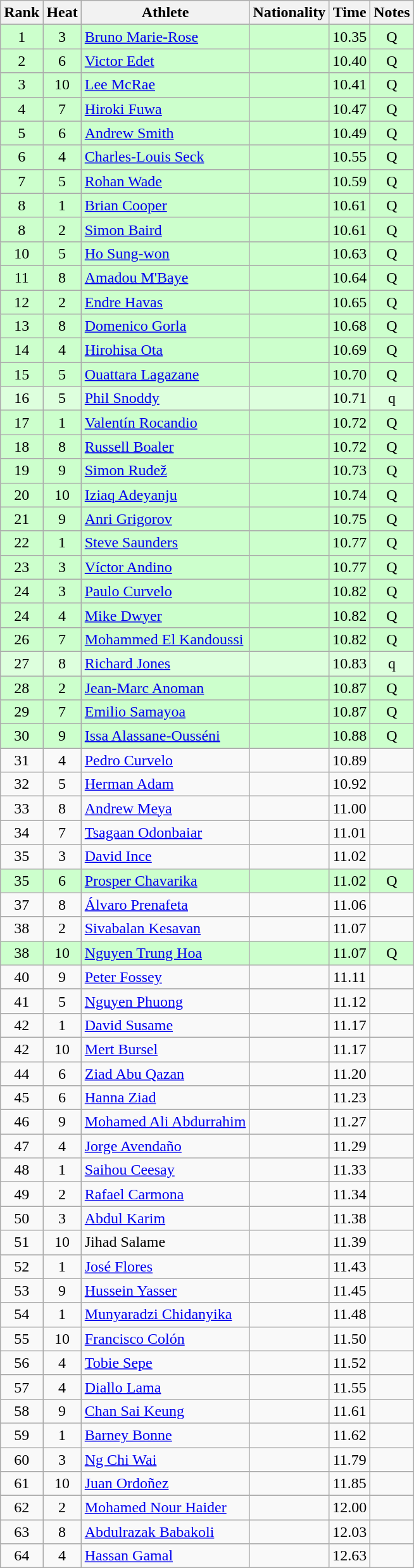<table class="wikitable sortable" style="text-align:center">
<tr>
<th>Rank</th>
<th>Heat</th>
<th>Athlete</th>
<th>Nationality</th>
<th>Time</th>
<th>Notes</th>
</tr>
<tr bgcolor=ccffcc>
<td>1</td>
<td>3</td>
<td align=left><a href='#'>Bruno Marie-Rose</a></td>
<td align=left></td>
<td>10.35</td>
<td>Q</td>
</tr>
<tr bgcolor=ccffcc>
<td>2</td>
<td>6</td>
<td align=left><a href='#'>Victor Edet</a></td>
<td align=left></td>
<td>10.40</td>
<td>Q</td>
</tr>
<tr bgcolor=ccffcc>
<td>3</td>
<td>10</td>
<td align=left><a href='#'>Lee McRae</a></td>
<td align=left></td>
<td>10.41</td>
<td>Q</td>
</tr>
<tr bgcolor=ccffcc>
<td>4</td>
<td>7</td>
<td align=left><a href='#'>Hiroki Fuwa</a></td>
<td align=left></td>
<td>10.47</td>
<td>Q</td>
</tr>
<tr bgcolor=ccffcc>
<td>5</td>
<td>6</td>
<td align=left><a href='#'>Andrew Smith</a></td>
<td align=left></td>
<td>10.49</td>
<td>Q</td>
</tr>
<tr bgcolor=ccffcc>
<td>6</td>
<td>4</td>
<td align=left><a href='#'>Charles-Louis Seck</a></td>
<td align=left></td>
<td>10.55</td>
<td>Q</td>
</tr>
<tr bgcolor=ccffcc>
<td>7</td>
<td>5</td>
<td align=left><a href='#'>Rohan Wade</a></td>
<td align=left></td>
<td>10.59</td>
<td>Q</td>
</tr>
<tr bgcolor=ccffcc>
<td>8</td>
<td>1</td>
<td align=left><a href='#'>Brian Cooper</a></td>
<td align=left></td>
<td>10.61</td>
<td>Q</td>
</tr>
<tr bgcolor=ccffcc>
<td>8</td>
<td>2</td>
<td align=left><a href='#'>Simon Baird</a></td>
<td align=left></td>
<td>10.61</td>
<td>Q</td>
</tr>
<tr bgcolor=ccffcc>
<td>10</td>
<td>5</td>
<td align=left><a href='#'>Ho Sung-won</a></td>
<td align=left></td>
<td>10.63</td>
<td>Q</td>
</tr>
<tr bgcolor=ccffcc>
<td>11</td>
<td>8</td>
<td align=left><a href='#'>Amadou M'Baye</a></td>
<td align=left></td>
<td>10.64</td>
<td>Q</td>
</tr>
<tr bgcolor=ccffcc>
<td>12</td>
<td>2</td>
<td align=left><a href='#'>Endre Havas</a></td>
<td align=left></td>
<td>10.65</td>
<td>Q</td>
</tr>
<tr bgcolor=ccffcc>
<td>13</td>
<td>8</td>
<td align=left><a href='#'>Domenico Gorla</a></td>
<td align=left></td>
<td>10.68</td>
<td>Q</td>
</tr>
<tr bgcolor=ccffcc>
<td>14</td>
<td>4</td>
<td align=left><a href='#'>Hirohisa Ota</a></td>
<td align=left></td>
<td>10.69</td>
<td>Q</td>
</tr>
<tr bgcolor=ccffcc>
<td>15</td>
<td>5</td>
<td align=left><a href='#'>Ouattara Lagazane</a></td>
<td align=left></td>
<td>10.70</td>
<td>Q</td>
</tr>
<tr bgcolor=ddffdd>
<td>16</td>
<td>5</td>
<td align=left><a href='#'>Phil Snoddy</a></td>
<td align=left></td>
<td>10.71</td>
<td>q</td>
</tr>
<tr bgcolor=ccffcc>
<td>17</td>
<td>1</td>
<td align=left><a href='#'>Valentín Rocandio</a></td>
<td align=left></td>
<td>10.72</td>
<td>Q</td>
</tr>
<tr bgcolor=ccffcc>
<td>18</td>
<td>8</td>
<td align=left><a href='#'>Russell Boaler</a></td>
<td align=left></td>
<td>10.72</td>
<td>Q</td>
</tr>
<tr bgcolor=ccffcc>
<td>19</td>
<td>9</td>
<td align=left><a href='#'>Simon Rudež</a></td>
<td align=left></td>
<td>10.73</td>
<td>Q</td>
</tr>
<tr bgcolor=ccffcc>
<td>20</td>
<td>10</td>
<td align=left><a href='#'>Iziaq Adeyanju</a></td>
<td align=left></td>
<td>10.74</td>
<td>Q</td>
</tr>
<tr bgcolor=ccffcc>
<td>21</td>
<td>9</td>
<td align=left><a href='#'>Anri Grigorov</a></td>
<td align=left></td>
<td>10.75</td>
<td>Q</td>
</tr>
<tr bgcolor=ccffcc>
<td>22</td>
<td>1</td>
<td align=left><a href='#'>Steve Saunders</a></td>
<td align=left></td>
<td>10.77</td>
<td>Q</td>
</tr>
<tr bgcolor=ccffcc>
<td>23</td>
<td>3</td>
<td align=left><a href='#'>Víctor Andino</a></td>
<td align=left></td>
<td>10.77</td>
<td>Q</td>
</tr>
<tr bgcolor=ccffcc>
<td>24</td>
<td>3</td>
<td align=left><a href='#'>Paulo Curvelo</a></td>
<td align=left></td>
<td>10.82</td>
<td>Q</td>
</tr>
<tr bgcolor=ccffcc>
<td>24</td>
<td>4</td>
<td align=left><a href='#'>Mike Dwyer</a></td>
<td align=left></td>
<td>10.82</td>
<td>Q</td>
</tr>
<tr bgcolor=ccffcc>
<td>26</td>
<td>7</td>
<td align=left><a href='#'>Mohammed El Kandoussi</a></td>
<td align=left></td>
<td>10.82</td>
<td>Q</td>
</tr>
<tr bgcolor=ddffdd>
<td>27</td>
<td>8</td>
<td align=left><a href='#'>Richard Jones</a></td>
<td align=left></td>
<td>10.83</td>
<td>q</td>
</tr>
<tr bgcolor=ccffcc>
<td>28</td>
<td>2</td>
<td align=left><a href='#'>Jean-Marc Anoman</a></td>
<td align=left></td>
<td>10.87</td>
<td>Q</td>
</tr>
<tr bgcolor=ccffcc>
<td>29</td>
<td>7</td>
<td align=left><a href='#'>Emilio Samayoa</a></td>
<td align=left></td>
<td>10.87</td>
<td>Q</td>
</tr>
<tr bgcolor=ccffcc>
<td>30</td>
<td>9</td>
<td align=left><a href='#'>Issa Alassane-Ousséni</a></td>
<td align=left></td>
<td>10.88</td>
<td>Q</td>
</tr>
<tr>
<td>31</td>
<td>4</td>
<td align=left><a href='#'>Pedro Curvelo</a></td>
<td align=left></td>
<td>10.89</td>
<td></td>
</tr>
<tr>
<td>32</td>
<td>5</td>
<td align=left><a href='#'>Herman Adam</a></td>
<td align=left></td>
<td>10.92</td>
<td></td>
</tr>
<tr>
<td>33</td>
<td>8</td>
<td align=left><a href='#'>Andrew Meya</a></td>
<td align=left></td>
<td>11.00</td>
<td></td>
</tr>
<tr>
<td>34</td>
<td>7</td>
<td align=left><a href='#'>Tsagaan Odonbaiar</a></td>
<td align=left></td>
<td>11.01</td>
<td></td>
</tr>
<tr>
<td>35</td>
<td>3</td>
<td align=left><a href='#'>David Ince</a></td>
<td align=left></td>
<td>11.02</td>
<td></td>
</tr>
<tr bgcolor=ccffcc>
<td>35</td>
<td>6</td>
<td align=left><a href='#'>Prosper Chavarika</a></td>
<td align=left></td>
<td>11.02</td>
<td>Q</td>
</tr>
<tr>
<td>37</td>
<td>8</td>
<td align=left><a href='#'>Álvaro Prenafeta</a></td>
<td align=left></td>
<td>11.06</td>
<td></td>
</tr>
<tr>
<td>38</td>
<td>2</td>
<td align=left><a href='#'>Sivabalan Kesavan</a></td>
<td align=left></td>
<td>11.07</td>
<td></td>
</tr>
<tr bgcolor=ccffcc>
<td>38</td>
<td>10</td>
<td align=left><a href='#'>Nguyen Trung Hoa</a></td>
<td align=left></td>
<td>11.07</td>
<td>Q</td>
</tr>
<tr>
<td>40</td>
<td>9</td>
<td align=left><a href='#'>Peter Fossey</a></td>
<td align=left></td>
<td>11.11</td>
<td></td>
</tr>
<tr>
<td>41</td>
<td>5</td>
<td align=left><a href='#'>Nguyen Phuong</a></td>
<td align=left></td>
<td>11.12</td>
<td></td>
</tr>
<tr>
<td>42</td>
<td>1</td>
<td align=left><a href='#'>David Susame</a></td>
<td align=left></td>
<td>11.17</td>
<td></td>
</tr>
<tr>
<td>42</td>
<td>10</td>
<td align=left><a href='#'>Mert Bursel</a></td>
<td align=left></td>
<td>11.17</td>
<td></td>
</tr>
<tr>
<td>44</td>
<td>6</td>
<td align=left><a href='#'>Ziad Abu Qazan</a></td>
<td align=left></td>
<td>11.20</td>
<td></td>
</tr>
<tr>
<td>45</td>
<td>6</td>
<td align=left><a href='#'>Hanna Ziad</a></td>
<td align=left></td>
<td>11.23</td>
<td></td>
</tr>
<tr>
<td>46</td>
<td>9</td>
<td align=left><a href='#'>Mohamed Ali Abdurrahim</a></td>
<td align=left></td>
<td>11.27</td>
<td></td>
</tr>
<tr>
<td>47</td>
<td>4</td>
<td align=left><a href='#'>Jorge Avendaño</a></td>
<td align=left></td>
<td>11.29</td>
<td></td>
</tr>
<tr>
<td>48</td>
<td>1</td>
<td align=left><a href='#'>Saihou Ceesay</a></td>
<td align=left></td>
<td>11.33</td>
<td></td>
</tr>
<tr>
<td>49</td>
<td>2</td>
<td align=left><a href='#'>Rafael Carmona</a></td>
<td align=left></td>
<td>11.34</td>
<td></td>
</tr>
<tr>
<td>50</td>
<td>3</td>
<td align=left><a href='#'>Abdul Karim</a></td>
<td align=left></td>
<td>11.38</td>
<td></td>
</tr>
<tr>
<td>51</td>
<td>10</td>
<td align=left>Jihad Salame</td>
<td align=left></td>
<td>11.39</td>
<td></td>
</tr>
<tr>
<td>52</td>
<td>1</td>
<td align=left><a href='#'>José Flores</a></td>
<td align=left></td>
<td>11.43</td>
<td></td>
</tr>
<tr>
<td>53</td>
<td>9</td>
<td align=left><a href='#'>Hussein Yasser</a></td>
<td align=left></td>
<td>11.45</td>
<td></td>
</tr>
<tr>
<td>54</td>
<td>1</td>
<td align=left><a href='#'>Munyaradzi Chidanyika</a></td>
<td align=left></td>
<td>11.48</td>
<td></td>
</tr>
<tr>
<td>55</td>
<td>10</td>
<td align=left><a href='#'>Francisco Colón</a></td>
<td align=left></td>
<td>11.50</td>
<td></td>
</tr>
<tr>
<td>56</td>
<td>4</td>
<td align=left><a href='#'>Tobie Sepe</a></td>
<td align=left></td>
<td>11.52</td>
<td></td>
</tr>
<tr>
<td>57</td>
<td>4</td>
<td align=left><a href='#'>Diallo Lama</a></td>
<td align=left></td>
<td>11.55</td>
<td></td>
</tr>
<tr>
<td>58</td>
<td>9</td>
<td align=left><a href='#'>Chan Sai Keung</a></td>
<td align=left></td>
<td>11.61</td>
<td></td>
</tr>
<tr>
<td>59</td>
<td>1</td>
<td align=left><a href='#'>Barney Bonne</a></td>
<td align=left></td>
<td>11.62</td>
<td></td>
</tr>
<tr>
<td>60</td>
<td>3</td>
<td align=left><a href='#'>Ng Chi Wai</a></td>
<td align=left></td>
<td>11.79</td>
<td></td>
</tr>
<tr>
<td>61</td>
<td>10</td>
<td align=left><a href='#'>Juan Ordoñez</a></td>
<td align=left></td>
<td>11.85</td>
<td></td>
</tr>
<tr>
<td>62</td>
<td>2</td>
<td align=left><a href='#'>Mohamed Nour Haider</a></td>
<td align=left></td>
<td>12.00</td>
<td></td>
</tr>
<tr>
<td>63</td>
<td>8</td>
<td align=left><a href='#'>Abdulrazak Babakoli</a></td>
<td align=left></td>
<td>12.03</td>
<td></td>
</tr>
<tr>
<td>64</td>
<td>4</td>
<td align=left><a href='#'>Hassan Gamal</a></td>
<td align=left></td>
<td>12.63</td>
<td></td>
</tr>
</table>
